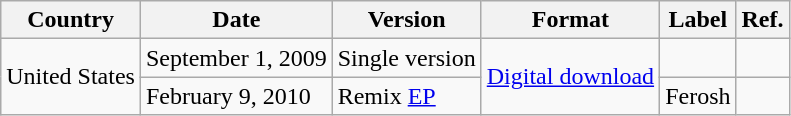<table class="wikitable">
<tr>
<th>Country</th>
<th>Date</th>
<th>Version</th>
<th>Format</th>
<th>Label</th>
<th>Ref.</th>
</tr>
<tr>
<td rowspan="2">United States</td>
<td>September 1, 2009</td>
<td>Single version</td>
<td rowspan="2"><a href='#'>Digital download</a></td>
<td></td>
<td></td>
</tr>
<tr>
<td>February 9, 2010</td>
<td>Remix <a href='#'>EP</a></td>
<td>Ferosh</td>
<td></td>
</tr>
</table>
